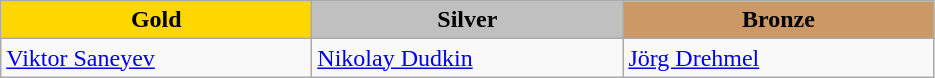<table class="wikitable" style="text-align:left">
<tr align="center">
<td width=200 bgcolor=gold><strong>Gold</strong></td>
<td width=200 bgcolor=silver><strong>Silver</strong></td>
<td width=200 bgcolor=CC9966><strong>Bronze</strong></td>
</tr>
<tr>
<td><a href='#'>Viktor Saneyev</a><br><em></em></td>
<td><a href='#'>Nikolay Dudkin</a><br><em></em></td>
<td><a href='#'>Jörg Drehmel</a><br><em></em></td>
</tr>
</table>
